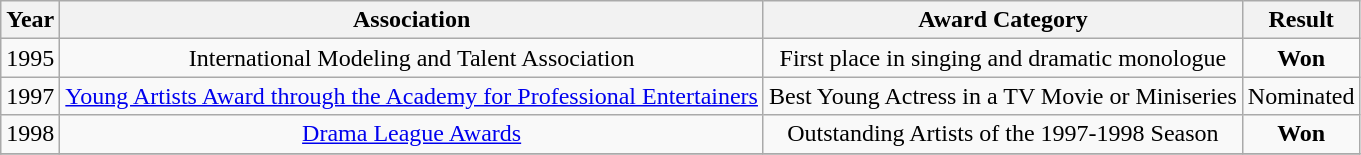<table class="wikitable" border="1" style="text-align: center">
<tr>
<th><strong>Year</strong></th>
<th><strong>Association</strong></th>
<th><strong>Award Category</strong></th>
<th><strong>Result</strong></th>
</tr>
<tr>
<td>1995</td>
<td>International Modeling and Talent Association</td>
<td>First place in singing and dramatic monologue</td>
<td><strong>Won</strong></td>
</tr>
<tr>
<td>1997</td>
<td><a href='#'>Young Artists Award through the Academy for Professional Entertainers</a></td>
<td>Best Young Actress in a TV Movie or Miniseries</td>
<td>Nominated</td>
</tr>
<tr>
<td>1998</td>
<td><a href='#'>Drama League Awards</a></td>
<td>Outstanding Artists of the 1997-1998 Season</td>
<td><strong>Won</strong></td>
</tr>
<tr>
</tr>
</table>
